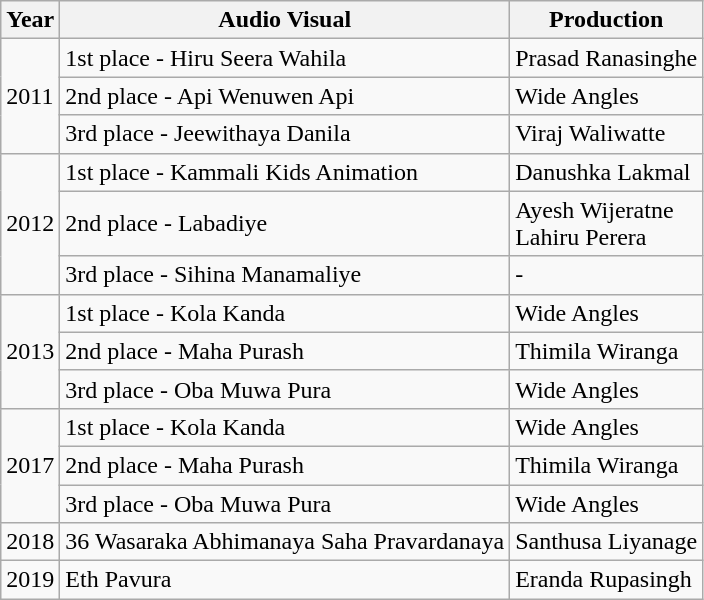<table class="wikitable">
<tr>
<th>Year</th>
<th>Audio Visual</th>
<th>Production</th>
</tr>
<tr>
<td rowspan="3">2011</td>
<td>1st place - Hiru Seera Wahila</td>
<td>Prasad Ranasinghe</td>
</tr>
<tr>
<td>2nd place - Api Wenuwen Api</td>
<td>Wide Angles</td>
</tr>
<tr>
<td>3rd place - Jeewithaya Danila</td>
<td>Viraj Waliwatte</td>
</tr>
<tr>
<td rowspan="3">2012</td>
<td>1st place - Kammali Kids Animation</td>
<td>Danushka Lakmal</td>
</tr>
<tr>
<td>2nd place - Labadiye</td>
<td>Ayesh Wijeratne <br> Lahiru Perera</td>
</tr>
<tr>
<td>3rd place - Sihina Manamaliye</td>
<td>-</td>
</tr>
<tr>
<td rowspan="3">2013</td>
<td>1st place - Kola Kanda</td>
<td>Wide Angles</td>
</tr>
<tr>
<td>2nd place - Maha Purash</td>
<td>Thimila Wiranga</td>
</tr>
<tr>
<td>3rd place - Oba Muwa Pura</td>
<td>Wide Angles</td>
</tr>
<tr>
<td rowspan="3">2017</td>
<td>1st place - Kola Kanda</td>
<td>Wide Angles</td>
</tr>
<tr>
<td>2nd place - Maha Purash</td>
<td>Thimila Wiranga</td>
</tr>
<tr>
<td>3rd place - Oba Muwa Pura</td>
<td>Wide Angles</td>
</tr>
<tr>
<td>2018</td>
<td>36 Wasaraka Abhimanaya Saha Pravardanaya</td>
<td>Santhusa Liyanage</td>
</tr>
<tr>
<td>2019</td>
<td>Eth Pavura</td>
<td>Eranda Rupasingh</td>
</tr>
</table>
